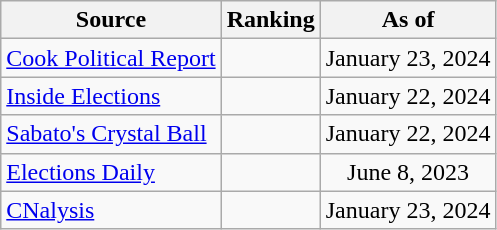<table class="wikitable" style="text-align:center">
<tr>
<th>Source</th>
<th>Ranking</th>
<th>As of</th>
</tr>
<tr>
<td align=left><a href='#'>Cook Political Report</a></td>
<td></td>
<td>January 23, 2024</td>
</tr>
<tr>
<td align=left><a href='#'>Inside Elections</a></td>
<td></td>
<td>January 22, 2024</td>
</tr>
<tr>
<td align=left><a href='#'>Sabato's Crystal Ball</a></td>
<td></td>
<td>January 22, 2024</td>
</tr>
<tr>
<td align=left><a href='#'>Elections Daily</a></td>
<td></td>
<td>June 8, 2023</td>
</tr>
<tr>
<td align=left><a href='#'>CNalysis</a></td>
<td></td>
<td>January 23, 2024</td>
</tr>
</table>
